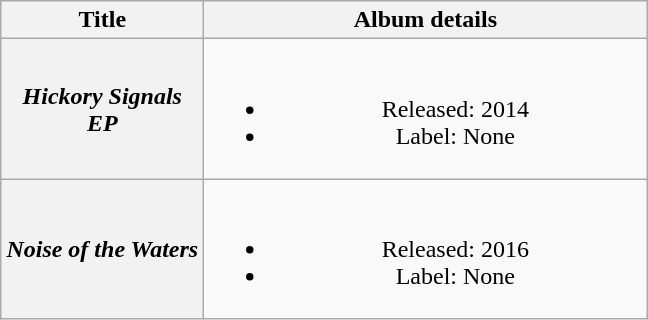<table class="wikitable plainrowheaders" style="text-align:center;">
<tr>
<th scope="col" style="width:8em;">Title</th>
<th scope="col" style="width:18em;">Album details</th>
</tr>
<tr>
<th scope="row"><em>Hickory Signals EP</em></th>
<td><br><ul><li>Released: 2014</li><li>Label: None</li></ul></td>
</tr>
<tr>
<th scope="row"><em>Noise of the Waters</em></th>
<td><br><ul><li>Released: 2016</li><li>Label: None</li></ul></td>
</tr>
</table>
